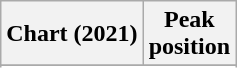<table class="wikitable sortable plainrowheaders" style="text-align:center">
<tr>
<th scope="col">Chart (2021)</th>
<th scope="col">Peak<br> position</th>
</tr>
<tr>
</tr>
<tr>
</tr>
</table>
